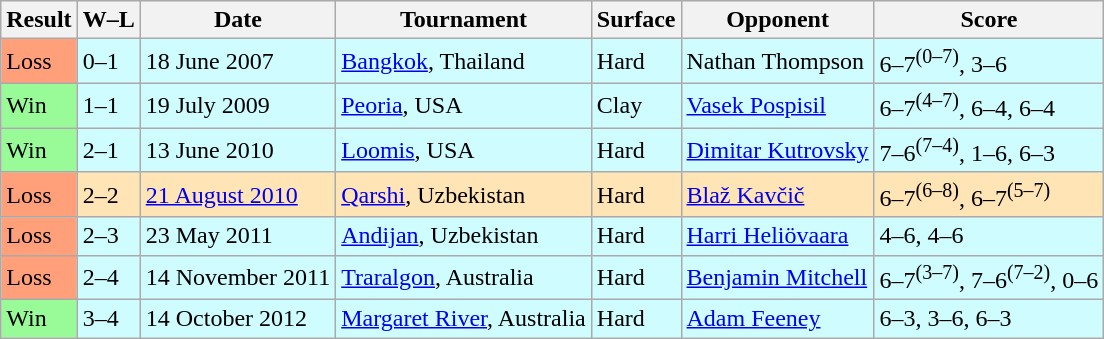<table class="wikitable">
<tr>
<th>Result</th>
<th>W–L</th>
<th>Date</th>
<th>Tournament</th>
<th>Surface</th>
<th>Opponent</th>
<th>Score</th>
</tr>
<tr style="background:#cffcff;">
<td style="background:#ffa07a;">Loss</td>
<td>0–1</td>
<td>18 June 2007</td>
<td><a href='#'>Bangkok</a>, Thailand</td>
<td>Hard</td>
<td> Nathan Thompson</td>
<td>6–7<sup>(0–7)</sup>, 3–6</td>
</tr>
<tr style="background:#cffcff;">
<td style="background:#98fb98;">Win</td>
<td>1–1</td>
<td>19 July 2009</td>
<td><a href='#'>Peoria</a>, USA</td>
<td>Clay</td>
<td> <a href='#'>Vasek Pospisil</a></td>
<td>6–7<sup>(4–7)</sup>, 6–4, 6–4</td>
</tr>
<tr style="background:#cffcff;">
<td style="background:#98fb98;">Win</td>
<td>2–1</td>
<td>13 June 2010</td>
<td><a href='#'>Loomis</a>, USA</td>
<td>Hard</td>
<td> <a href='#'>Dimitar Kutrovsky</a></td>
<td>7–6<sup>(7–4)</sup>, 1–6, 6–3</td>
</tr>
<tr style="background:moccasin;">
<td style="background:#ffa07a;">Loss</td>
<td>2–2</td>
<td><a href='#'>21 August 2010</a></td>
<td><a href='#'>Qarshi</a>, Uzbekistan</td>
<td>Hard</td>
<td> <a href='#'>Blaž Kavčič</a></td>
<td>6–7<sup>(6–8)</sup>, 6–7<sup>(5–7)</sup></td>
</tr>
<tr style="background:#cffcff;">
<td style="background:#ffa07a;">Loss</td>
<td>2–3</td>
<td>23 May 2011</td>
<td><a href='#'>Andijan</a>, Uzbekistan</td>
<td>Hard</td>
<td> <a href='#'>Harri Heliövaara</a></td>
<td>4–6, 4–6</td>
</tr>
<tr style="background:#cffcff;">
<td style="background:#ffa07a;">Loss</td>
<td>2–4</td>
<td>14 November 2011</td>
<td><a href='#'>Traralgon</a>, Australia</td>
<td>Hard</td>
<td> <a href='#'>Benjamin Mitchell</a></td>
<td>6–7<sup>(3–7)</sup>, 7–6<sup>(7–2)</sup>, 0–6</td>
</tr>
<tr style="background:#cffcff;">
<td style="background:#98fb98;">Win</td>
<td>3–4</td>
<td>14 October 2012</td>
<td><a href='#'>Margaret River</a>, Australia</td>
<td>Hard</td>
<td> <a href='#'>Adam Feeney</a></td>
<td>6–3, 3–6, 6–3</td>
</tr>
</table>
